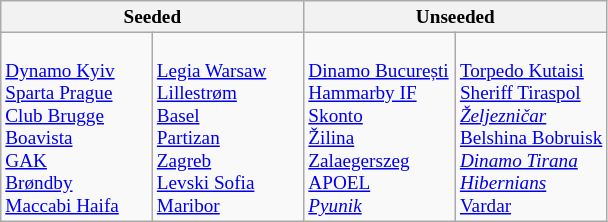<table class="wikitable" style="font-size:80%">
<tr>
<th colspan=2>Seeded</th>
<th colspan=2>Unseeded</th>
</tr>
<tr>
<td width=25% valign=top><br> <a href='#'>Dynamo Kyiv</a><br>
 <a href='#'>Sparta Prague</a><br>
 <a href='#'>Club Brugge</a><br>
 <a href='#'>Boavista</a><br>
 <a href='#'>GAK</a><br>
 <a href='#'>Brøndby</a><br>
 <a href='#'>Maccabi Haifa</a></td>
<td width=25% valign=top><br> <a href='#'>Legia Warsaw</a><br>
 <a href='#'>Lillestrøm</a><br>
 <a href='#'>Basel</a><br>
 <a href='#'>Partizan</a><br>
 <a href='#'>Zagreb</a><br>
 <a href='#'>Levski Sofia</a><br>
 <a href='#'>Maribor</a></td>
<td width=25% valign=top><br> <a href='#'>Dinamo București</a><br>
 <a href='#'>Hammarby IF</a><br>
 <a href='#'>Skonto</a><br>
 <a href='#'>Žilina</a><br>
 <a href='#'>Zalaegerszeg</a><br>
 <a href='#'>APOEL</a><br>
 <em><a href='#'>Pyunik</a></em></td>
<td width=25% valign=top><br> <a href='#'>Torpedo Kutaisi</a><br>
 <a href='#'>Sheriff Tiraspol</a><br>
 <em><a href='#'>Željezničar</a></em><br>
 <a href='#'>Belshina Bobruisk</a><br>
 <em><a href='#'>Dinamo Tirana</a></em><br>
 <em><a href='#'>Hibernians</a></em><br>
 <a href='#'>Vardar</a></td>
</tr>
</table>
